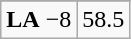<table class="wikitable">
<tr align="center">
</tr>
<tr align="center">
<td><strong>LA</strong> −8</td>
<td>58.5</td>
</tr>
</table>
